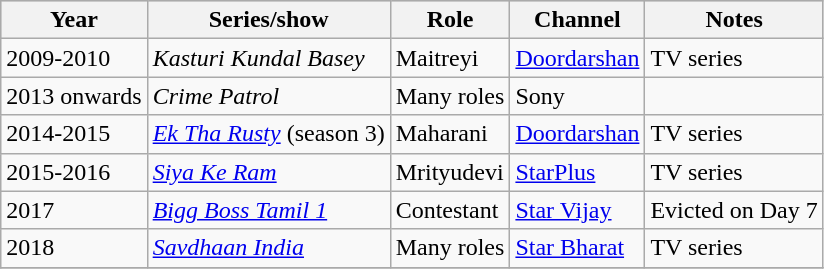<table class="wikitable">
<tr style="background:#ccc; text-align:center;">
<th>Year</th>
<th>Series/show</th>
<th>Role</th>
<th>Channel</th>
<th>Notes</th>
</tr>
<tr>
<td>2009-2010</td>
<td><em>Kasturi Kundal Basey</em></td>
<td>Maitreyi</td>
<td><a href='#'>Doordarshan</a></td>
<td>TV series</td>
</tr>
<tr>
<td>2013 onwards</td>
<td><em>Crime Patrol</em></td>
<td>Many roles</td>
<td>Sony</td>
<td></td>
</tr>
<tr>
<td>2014-2015</td>
<td><em><a href='#'>Ek Tha Rusty</a></em> (season 3)</td>
<td>Maharani</td>
<td><a href='#'>Doordarshan</a></td>
<td>TV series</td>
</tr>
<tr>
<td>2015-2016</td>
<td><em><a href='#'>Siya Ke Ram</a></em></td>
<td>Mrityudevi</td>
<td><a href='#'>StarPlus</a></td>
<td>TV series</td>
</tr>
<tr>
<td>2017</td>
<td><em><a href='#'>Bigg Boss Tamil 1</a></em></td>
<td>Contestant</td>
<td><a href='#'>Star Vijay</a></td>
<td>Evicted on Day 7</td>
</tr>
<tr>
<td>2018</td>
<td><em><a href='#'>Savdhaan India</a></em></td>
<td>Many roles</td>
<td><a href='#'>Star Bharat</a></td>
<td>TV series</td>
</tr>
<tr>
</tr>
</table>
